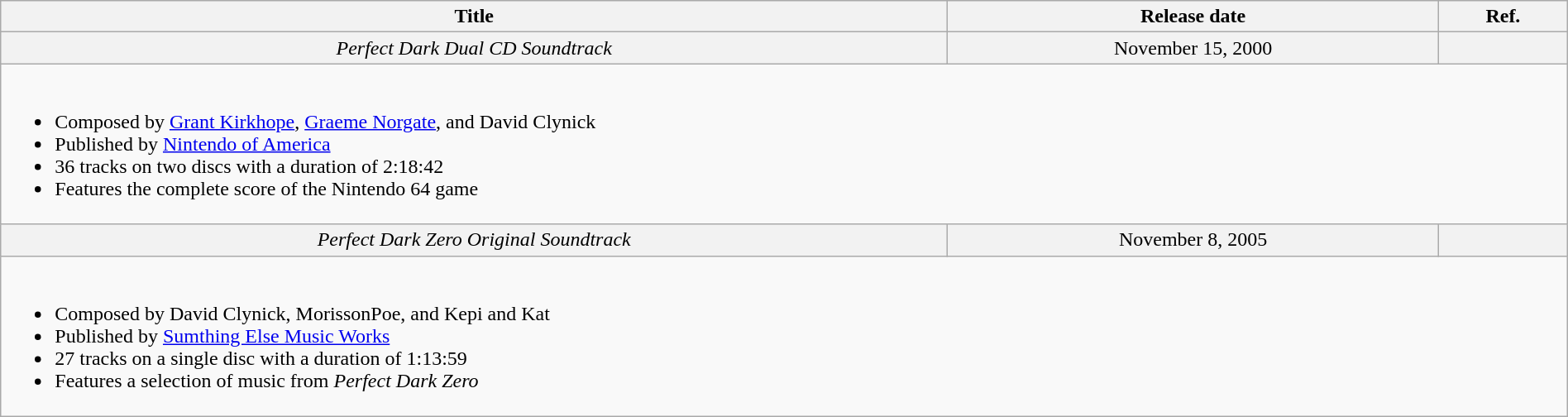<table class="wikitable" width="100%">
<tr style="text-align: center;">
<th scope="col">Title</th>
<th scope="col">Release date</th>
<th scope="col" class="unsortable">Ref.</th>
</tr>
<tr bgcolor="#F2F2F2" align="center">
<th scope="row" style="font-weight:normal;"><em>Perfect Dark Dual CD Soundtrack</em></th>
<td>November 15, 2000</td>
<td></td>
</tr>
<tr>
<td colspan="3"><br><ul><li>Composed by <a href='#'>Grant Kirkhope</a>, <a href='#'>Graeme Norgate</a>, and David Clynick</li><li>Published by <a href='#'>Nintendo of America</a></li><li>36 tracks on two discs with a duration of 2:18:42</li><li>Features the complete score of the Nintendo 64 game</li></ul></td>
</tr>
<tr bgcolor="#F2F2F2" align="center">
<th scope="row" style="font-weight:normal;"><em>Perfect Dark Zero Original Soundtrack</em></th>
<td>November 8, 2005</td>
<td></td>
</tr>
<tr>
<td colspan="3"><br><ul><li>Composed by David Clynick, MorissonPoe, and Kepi and Kat</li><li>Published by <a href='#'>Sumthing Else Music Works</a></li><li>27 tracks on a single disc with a duration of 1:13:59</li><li>Features a selection of music from <em>Perfect Dark Zero</em></li></ul></td>
</tr>
</table>
